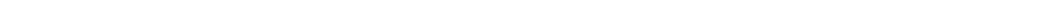<table style="width:88%; text-align:center;">
<tr style="color:white;">
<td style="background:"><strong>80</strong></td>
<td style="background:"><strong>8</strong></td>
<td style="background:"><strong>64</strong></td>
</tr>
</table>
